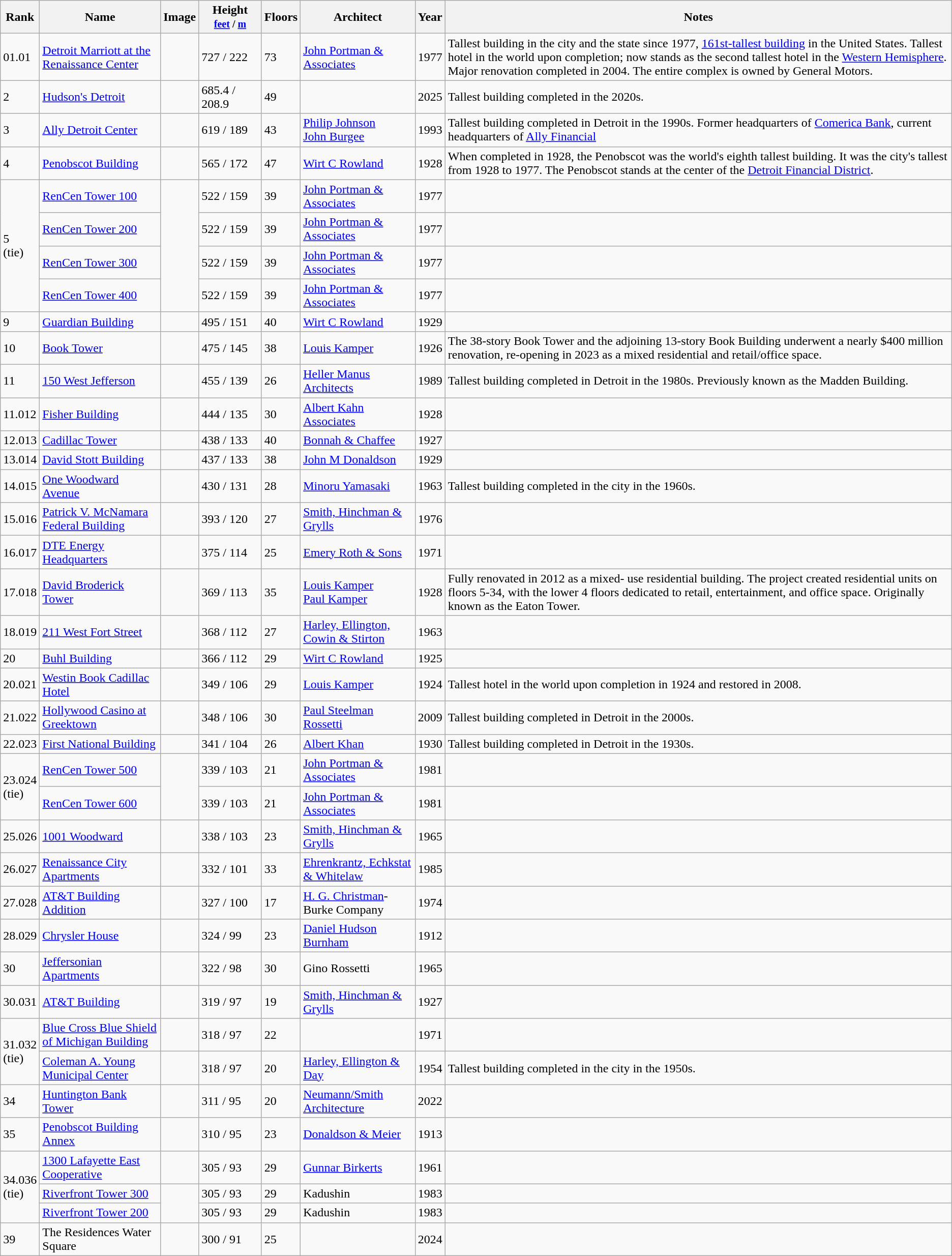<table class="wikitable sortable">
<tr>
<th>Rank</th>
<th>Name</th>
<th>Image</th>
<th width="75px">Height<br><small><a href='#'>feet</a> / <a href='#'>m</a></small></th>
<th>Floors</th>
<th>Architect</th>
<th>Year</th>
<th>Notes</th>
</tr>
<tr>
<td><span>01.0</span>1</td>
<td><a href='#'>Detroit Marriott at the Renaissance Center</a></td>
<td></td>
<td>727 / 222</td>
<td>73</td>
<td><a href='#'>John Portman & Associates</a></td>
<td>1977</td>
<td>Tallest building in the city and the state since 1977, <a href='#'>161st-tallest building</a> in the United States. Tallest hotel in the world upon completion; now stands as the second tallest hotel in the <a href='#'>Western Hemisphere</a>. Major renovation completed in 2004. The entire complex is owned by General Motors.</td>
</tr>
<tr>
<td>2</td>
<td><a href='#'>Hudson's Detroit</a></td>
<td></td>
<td>685.4 /  208.9</td>
<td>49</td>
<td></td>
<td>2025</td>
<td>Tallest building completed in the 2020s.</td>
</tr>
<tr>
<td>3</td>
<td><a href='#'>Ally Detroit Center</a></td>
<td></td>
<td>619 / 189</td>
<td>43</td>
<td><a href='#'>Philip Johnson</a><br><a href='#'>John Burgee</a></td>
<td>1993</td>
<td>Tallest building completed in Detroit in the 1990s. Former headquarters of <a href='#'>Comerica Bank</a>, current headquarters of <a href='#'>Ally Financial</a></td>
</tr>
<tr>
<td>4</td>
<td><a href='#'>Penobscot Building</a></td>
<td></td>
<td>565 / 172</td>
<td>47</td>
<td><a href='#'>Wirt C Rowland</a></td>
<td>1928</td>
<td>When completed in 1928, the Penobscot was the world's eighth tallest building. It was the city's tallest from 1928 to 1977. The Penobscot stands at the center of the <a href='#'>Detroit Financial District</a>.</td>
</tr>
<tr>
<td rowspan="4">5<br>(tie)</td>
<td><a href='#'>RenCen Tower 100</a></td>
<td rowspan="4"></td>
<td>522 / 159</td>
<td>39</td>
<td><a href='#'>John Portman & Associates</a></td>
<td>1977</td>
<td></td>
</tr>
<tr>
<td><a href='#'>RenCen Tower 200</a></td>
<td>522 / 159</td>
<td>39</td>
<td><a href='#'>John Portman & Associates</a></td>
<td>1977</td>
<td></td>
</tr>
<tr>
<td><a href='#'>RenCen Tower 300</a></td>
<td>522 / 159</td>
<td>39</td>
<td><a href='#'>John Portman & Associates</a></td>
<td>1977</td>
<td></td>
</tr>
<tr>
<td><a href='#'>RenCen Tower 400</a></td>
<td>522 / 159</td>
<td>39</td>
<td><a href='#'>John Portman & Associates</a></td>
<td>1977</td>
<td></td>
</tr>
<tr>
<td>9</td>
<td><a href='#'>Guardian Building</a></td>
<td></td>
<td>495 / 151</td>
<td>40</td>
<td><a href='#'>Wirt C Rowland</a></td>
<td>1929</td>
<td></td>
</tr>
<tr>
<td>10</td>
<td><a href='#'>Book Tower</a></td>
<td></td>
<td>475 / 145</td>
<td>38</td>
<td><a href='#'>Louis Kamper</a></td>
<td>1926</td>
<td>The 38-story Book Tower and the adjoining 13-story Book Building underwent a nearly $400 million renovation, re-opening in 2023 as a mixed residential and retail/office space.</td>
</tr>
<tr>
<td>11</td>
<td><a href='#'>150 West Jefferson</a></td>
<td></td>
<td>455 / 139</td>
<td>26</td>
<td><a href='#'>Heller Manus Architects</a></td>
<td>1989</td>
<td>Tallest building completed in Detroit in the 1980s. Previously known as the Madden Building.</td>
</tr>
<tr>
<td><span>11.0</span>12</td>
<td><a href='#'>Fisher Building</a></td>
<td></td>
<td>444 / 135</td>
<td>30</td>
<td><a href='#'>Albert Kahn Associates</a></td>
<td>1928</td>
<td></td>
</tr>
<tr>
<td><span>12.0</span>13</td>
<td><a href='#'>Cadillac Tower</a></td>
<td></td>
<td>438 / 133</td>
<td>40</td>
<td><a href='#'>Bonnah & Chaffee</a></td>
<td>1927</td>
<td></td>
</tr>
<tr>
<td><span>13.0</span>14</td>
<td><a href='#'>David Stott Building</a></td>
<td></td>
<td>437 / 133</td>
<td>38</td>
<td><a href='#'>John M Donaldson</a></td>
<td>1929</td>
<td></td>
</tr>
<tr>
<td><span>14.0</span>15</td>
<td><a href='#'>One Woodward Avenue</a></td>
<td></td>
<td>430 / 131</td>
<td>28</td>
<td><a href='#'>Minoru Yamasaki</a></td>
<td>1963</td>
<td>Tallest building completed in the city in the 1960s.</td>
</tr>
<tr>
<td><span>15.0</span>16</td>
<td><a href='#'>Patrick V. McNamara Federal Building</a></td>
<td></td>
<td>393 / 120</td>
<td>27</td>
<td><a href='#'>Smith, Hinchman & Grylls</a></td>
<td>1976</td>
<td></td>
</tr>
<tr>
<td><span>16.0</span>17</td>
<td><a href='#'>DTE Energy Headquarters</a></td>
<td></td>
<td>375 / 114</td>
<td>25</td>
<td><a href='#'>Emery Roth & Sons</a></td>
<td>1971</td>
<td></td>
</tr>
<tr>
<td><span>17.0</span>18</td>
<td><a href='#'>David Broderick Tower</a></td>
<td></td>
<td>369 / 113</td>
<td>35</td>
<td><a href='#'>Louis Kamper</a><br><a href='#'>Paul Kamper</a></td>
<td>1928</td>
<td>Fully renovated in 2012 as a mixed- use residential building. The project created residential units on floors 5-34, with the lower 4 floors dedicated to retail, entertainment, and office space.  Originally known as the Eaton Tower.</td>
</tr>
<tr>
<td><span>18.0</span>19</td>
<td><a href='#'>211 West Fort Street</a></td>
<td></td>
<td>368 / 112</td>
<td>27</td>
<td><a href='#'>Harley, Ellington, Cowin & Stirton</a></td>
<td>1963</td>
<td></td>
</tr>
<tr>
<td>20</td>
<td><a href='#'>Buhl Building</a></td>
<td></td>
<td>366 / 112</td>
<td>29</td>
<td><a href='#'>Wirt C Rowland</a></td>
<td>1925</td>
<td></td>
</tr>
<tr>
<td><span>20.0</span>21</td>
<td><a href='#'>Westin Book Cadillac Hotel</a></td>
<td></td>
<td>349 / 106</td>
<td>29</td>
<td><a href='#'>Louis Kamper</a></td>
<td>1924</td>
<td>Tallest hotel in the world upon completion in 1924 and restored in 2008.</td>
</tr>
<tr>
<td><span>21.0</span>22</td>
<td><a href='#'>Hollywood Casino at Greektown</a></td>
<td></td>
<td>348 / 106</td>
<td>30</td>
<td><a href='#'>Paul Steelman</a><br><a href='#'>Rossetti</a></td>
<td>2009</td>
<td>Tallest building completed in Detroit in the 2000s.</td>
</tr>
<tr>
<td><span>22.0</span>23</td>
<td><a href='#'>First National Building</a></td>
<td></td>
<td>341 / 104</td>
<td>26</td>
<td><a href='#'>Albert Khan</a></td>
<td>1930</td>
<td>Tallest building completed in Detroit in the 1930s.</td>
</tr>
<tr>
<td rowspan=2><span>23.0</span>24<br>(tie)</td>
<td><a href='#'>RenCen Tower 500</a></td>
<td rowspan=2></td>
<td>339 / 103</td>
<td>21</td>
<td><a href='#'>John Portman & Associates</a></td>
<td>1981</td>
<td></td>
</tr>
<tr>
<td><a href='#'>RenCen Tower 600</a></td>
<td>339 / 103</td>
<td>21</td>
<td><a href='#'>John Portman & Associates</a></td>
<td>1981</td>
<td></td>
</tr>
<tr>
<td><span>25.0</span>26</td>
<td><a href='#'>1001 Woodward</a></td>
<td></td>
<td>338 / 103</td>
<td>23</td>
<td><a href='#'>Smith, Hinchman & Grylls</a></td>
<td>1965</td>
<td></td>
</tr>
<tr>
<td><span>26.0</span>27</td>
<td><a href='#'>Renaissance City Apartments</a></td>
<td></td>
<td>332 / 101</td>
<td>33</td>
<td><a href='#'>Ehrenkrantz, Echkstat & Whitelaw</a></td>
<td>1985</td>
<td></td>
</tr>
<tr>
<td><span>27.0</span>28</td>
<td><a href='#'>AT&T Building Addition</a></td>
<td></td>
<td>327 / 100</td>
<td>17</td>
<td><a href='#'>H. G. Christman</a>-Burke Company</td>
<td>1974</td>
<td></td>
</tr>
<tr>
<td><span>28.0</span>29</td>
<td><a href='#'>Chrysler House</a></td>
<td></td>
<td>324 / 99</td>
<td>23</td>
<td><a href='#'>Daniel Hudson Burnham</a></td>
<td>1912</td>
<td></td>
</tr>
<tr>
<td>30</td>
<td><a href='#'>Jeffersonian Apartments</a></td>
<td></td>
<td>322 / 98</td>
<td>30</td>
<td>Gino Rossetti</td>
<td>1965</td>
<td></td>
</tr>
<tr>
<td><span>30.0</span>31</td>
<td><a href='#'>AT&T Building</a></td>
<td></td>
<td>319 / 97</td>
<td>19</td>
<td><a href='#'>Smith, Hinchman & Grylls</a></td>
<td>1927</td>
<td></td>
</tr>
<tr>
<td rowspan=2><span>31.0</span>32<br>(tie)</td>
<td><a href='#'>Blue Cross Blue Shield of Michigan Building</a></td>
<td></td>
<td>318 / 97</td>
<td>22</td>
<td></td>
<td>1971</td>
<td></td>
</tr>
<tr>
<td><a href='#'>Coleman A. Young Municipal Center</a></td>
<td></td>
<td>318 / 97</td>
<td>20</td>
<td><a href='#'>Harley, Ellington & Day</a></td>
<td>1954</td>
<td>Tallest building completed in the city in the 1950s.</td>
</tr>
<tr>
<td>34</td>
<td><a href='#'>Huntington Bank Tower</a></td>
<td></td>
<td>311 / 95</td>
<td>20</td>
<td><a href='#'>Neumann/Smith Architecture</a></td>
<td>2022</td>
<td></td>
</tr>
<tr>
<td>35</td>
<td><a href='#'>Penobscot Building Annex</a></td>
<td></td>
<td>310 / 95</td>
<td>23</td>
<td><a href='#'>Donaldson & Meier</a></td>
<td>1913</td>
<td></td>
</tr>
<tr>
<td rowspan="3"><span>34.0</span>36<br>(tie)</td>
<td><a href='#'>1300 Lafayette East Cooperative</a></td>
<td></td>
<td>305 / 93</td>
<td>29</td>
<td><a href='#'>Gunnar Birkerts</a></td>
<td>1961</td>
<td></td>
</tr>
<tr>
<td><a href='#'>Riverfront Tower 300</a></td>
<td rowspan=2></td>
<td>305 / 93</td>
<td>29</td>
<td>Kadushin</td>
<td>1983</td>
<td></td>
</tr>
<tr>
<td><a href='#'>Riverfront Tower 200</a></td>
<td>305 / 93</td>
<td>29</td>
<td>Kadushin</td>
<td>1983</td>
<td></td>
</tr>
<tr>
<td>39</td>
<td>The Residences Water Square</td>
<td></td>
<td>300 / 91</td>
<td>25</td>
<td></td>
<td>2024</td>
<td></td>
</tr>
</table>
